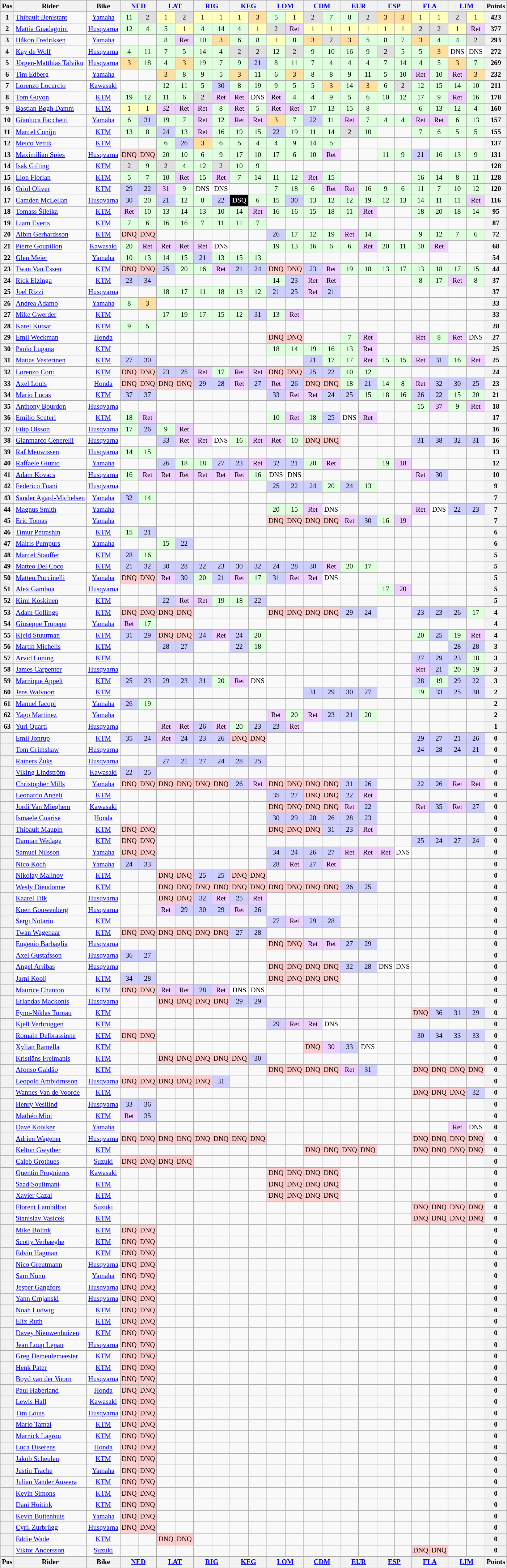<table class="wikitable" style="font-size: 80%; text-align:center">
<tr valign="top">
<th scope="col" valign="middle">Pos</th>
<th scope="col" valign="middle">Rider</th>
<th scope="col" valign="middle">Bike</th>
<th scope="colgroup" colspan=2><a href='#'>NED</a><br></th>
<th scope="colgroup" colspan=2><a href='#'>LAT</a><br></th>
<th scope="colgroup" colspan=2><a href='#'>RIG</a><br></th>
<th scope="colgroup" colspan=2><a href='#'>KEG</a><br></th>
<th scope="colgroup" colspan=2><a href='#'>LOM</a><br></th>
<th scope="colgroup" colspan=2><a href='#'>CDM</a><br></th>
<th scope="colgroup" colspan=2><a href='#'>EUR</a><br></th>
<th scope="colgroup" colspan=2><a href='#'>ESP</a><br></th>
<th scope="colgroup" colspan=2><a href='#'>FLA</a><br></th>
<th scope="colgroup" colspan=2><a href='#'>LIM</a><br></th>
<th valign="middle">Points</th>
</tr>
<tr>
<th scope="row">1</th>
<td align=left> <a href='#'>Thibault Benistant</a></td>
<td><a href='#'>Yamaha</a></td>
<td style="background:#dfffdf;">11</td>
<td style="background:#dfdfdf;">2</td>
<td style="background:#ffffbf;">1</td>
<td style="background:#dfdfdf;">2</td>
<td style="background:#ffffbf;">1</td>
<td style="background:#ffffbf;">1</td>
<td style="background:#ffffbf;">1</td>
<td style="background:#ffdf9f;">3</td>
<td style="background:#dfffdf;">5</td>
<td style="background:#ffffbf;">1</td>
<td style="background:#dfdfdf;">2</td>
<td style="background:#dfffdf;">7</td>
<td style="background:#dfffdf;">8</td>
<td style="background:#dfdfdf;">2</td>
<td style="background:#ffdf9f;">3</td>
<td style="background:#ffdf9f;">3</td>
<td style="background:#ffffbf;">1</td>
<td style="background:#ffffbf;">1</td>
<td style="background:#dfdfdf;">2</td>
<td style="background:#ffffbf;">1</td>
<th>423</th>
</tr>
<tr>
<th scope="row">2</th>
<td align=left> <a href='#'>Mattia Guadagnini</a></td>
<td><a href='#'>Husqvarna</a></td>
<td style="background:#dfffdf;">12</td>
<td style="background:#dfffdf;">4</td>
<td style="background:#dfffdf;">5</td>
<td style="background:#ffffbf;">1</td>
<td style="background:#dfffdf;">4</td>
<td style="background:#dfffdf;">14</td>
<td style="background:#dfffdf;">4</td>
<td style="background:#ffffbf;">1</td>
<td style="background:#dfdfdf;">2</td>
<td style="background:#efcfff;">Ret</td>
<td style="background:#ffffbf;">1</td>
<td style="background:#ffffbf;">1</td>
<td style="background:#ffffbf;">1</td>
<td style="background:#ffffbf;">1</td>
<td style="background:#ffffbf;">1</td>
<td style="background:#ffffbf;">1</td>
<td style="background:#dfdfdf;">2</td>
<td style="background:#dfdfdf;">2</td>
<td style="background:#ffffbf;">1</td>
<td style="background:#efcfff;">Ret</td>
<th>377</th>
</tr>
<tr>
<th scope="row">3</th>
<td align=left> <a href='#'>Håkon Fredriksen</a></td>
<td><a href='#'>Yamaha</a></td>
<td></td>
<td></td>
<td style="background:#dfffdf;">8</td>
<td style="background:#efcfff;">Ret</td>
<td style="background:#dfffdf;">10</td>
<td style="background:#ffdf9f;">3</td>
<td style="background:#dfffdf;">6</td>
<td style="background:#dfffdf;">8</td>
<td style="background:#ffffbf;">1</td>
<td style="background:#dfffdf;">8</td>
<td style="background:#ffdf9f;">3</td>
<td style="background:#dfdfdf;">2</td>
<td style="background:#ffdf9f;">3</td>
<td style="background:#dfffdf;">5</td>
<td style="background:#dfffdf;">8</td>
<td style="background:#dfffdf;">7</td>
<td style="background:#ffdf9f;">3</td>
<td style="background:#dfffdf;">4</td>
<td style="background:#dfffdf;">4</td>
<td style="background:#dfdfdf;">2</td>
<th>293</th>
</tr>
<tr>
<th scope="row">4</th>
<td align=left> <a href='#'>Kay de Wolf</a></td>
<td><a href='#'>Husqvarna</a></td>
<td style="background:#dfffdf;">4</td>
<td style="background:#dfffdf;">11</td>
<td style="background:#dfffdf;">7</td>
<td style="background:#dfffdf;">5</td>
<td style="background:#dfffdf;">14</td>
<td style="background:#dfffdf;">4</td>
<td style="background:#dfdfdf;">2</td>
<td style="background:#dfdfdf;">2</td>
<td style="background:#dfffdf;">12</td>
<td style="background:#dfdfdf;">2</td>
<td style="background:#dfffdf;">9</td>
<td style="background:#dfffdf;">10</td>
<td style="background:#dfffdf;">16</td>
<td style="background:#dfffdf;">9</td>
<td style="background:#dfdfdf;">2</td>
<td style="background:#dfffdf;">5</td>
<td style="background:#dfffdf;">5</td>
<td style="background:#ffdf9f;">3</td>
<td style="background:#ffffff;">DNS</td>
<td style="background:#ffffff;">DNS</td>
<th>272</th>
</tr>
<tr>
<th scope="row">5</th>
<td align=left> <a href='#'>Jörgen-Matthias Talviku</a></td>
<td><a href='#'>Husqvarna</a></td>
<td style="background:#ffdf9f;">3</td>
<td style="background:#dfffdf;">18</td>
<td style="background:#dfffdf;">4</td>
<td style="background:#ffdf9f;">3</td>
<td style="background:#dfffdf;">19</td>
<td style="background:#dfffdf;">7</td>
<td style="background:#dfffdf;">9</td>
<td style="background:#cfcfff;">21</td>
<td style="background:#dfffdf;">8</td>
<td style="background:#dfffdf;">11</td>
<td style="background:#dfffdf;">7</td>
<td style="background:#dfffdf;">4</td>
<td style="background:#dfffdf;">4</td>
<td style="background:#dfffdf;">4</td>
<td style="background:#dfffdf;">7</td>
<td style="background:#dfffdf;">14</td>
<td style="background:#dfffdf;">4</td>
<td style="background:#dfffdf;">5</td>
<td style="background:#ffdf9f;">3</td>
<td style="background:#dfffdf;">7</td>
<th>269</th>
</tr>
<tr>
<th scope="row">6</th>
<td align=left> <a href='#'>Tim Edberg</a></td>
<td><a href='#'>Yamaha</a></td>
<td></td>
<td></td>
<td style="background:#ffdf9f;">3</td>
<td style="background:#dfffdf;">8</td>
<td style="background:#dfffdf;">9</td>
<td style="background:#dfffdf;">5</td>
<td style="background:#ffdf9f;">3</td>
<td style="background:#dfffdf;">11</td>
<td style="background:#dfffdf;">6</td>
<td style="background:#ffdf9f;">3</td>
<td style="background:#dfffdf;">8</td>
<td style="background:#dfffdf;">8</td>
<td style="background:#dfffdf;">9</td>
<td style="background:#dfffdf;">11</td>
<td style="background:#dfffdf;">5</td>
<td style="background:#dfffdf;">10</td>
<td style="background:#efcfff;">Ret</td>
<td style="background:#dfffdf;">10</td>
<td style="background:#efcfff;">Ret</td>
<td style="background:#ffdf9f;">3</td>
<th>232</th>
</tr>
<tr>
<th scope="row">7</th>
<td align=left> <a href='#'>Lorenzo Locurcio</a></td>
<td><a href='#'>Kawasaki</a></td>
<td></td>
<td></td>
<td style="background:#dfffdf;">12</td>
<td style="background:#dfffdf;">11</td>
<td style="background:#dfffdf;">5</td>
<td style="background:#cfcfff;">30</td>
<td style="background:#dfffdf;">8</td>
<td style="background:#dfffdf;">19</td>
<td style="background:#dfffdf;">9</td>
<td style="background:#dfffdf;">5</td>
<td style="background:#dfffdf;">5</td>
<td style="background:#ffdf9f;">3</td>
<td style="background:#dfffdf;">14</td>
<td style="background:#ffdf9f;">3</td>
<td style="background:#dfffdf;">6</td>
<td style="background:#dfdfdf;">2</td>
<td style="background:#dfffdf;">12</td>
<td style="background:#dfffdf;">15</td>
<td style="background:#dfffdf;">14</td>
<td style="background:#dfffdf;">10</td>
<th>211</th>
</tr>
<tr>
<th scope="row">8</th>
<td align=left> <a href='#'>Tom Guyon</a></td>
<td><a href='#'>KTM</a></td>
<td style="background:#dfffdf;">19</td>
<td style="background:#dfffdf;">12</td>
<td style="background:#dfffdf;">11</td>
<td style="background:#dfffdf;">6</td>
<td style="background:#dfdfdf;">2</td>
<td style="background:#efcfff;">Ret</td>
<td style="background:#efcfff;">Ret</td>
<td style="background:#ffffff;">DNS</td>
<td style="background:#efcfff;">Ret</td>
<td style="background:#dfffdf;">4</td>
<td style="background:#dfffdf;">4</td>
<td style="background:#dfffdf;">9</td>
<td style="background:#dfffdf;">5</td>
<td style="background:#dfffdf;">6</td>
<td style="background:#dfffdf;">10</td>
<td style="background:#dfffdf;">12</td>
<td style="background:#dfffdf;">17</td>
<td style="background:#dfffdf;">9</td>
<td style="background:#efcfff;">Ret</td>
<td style="background:#dfffdf;">16</td>
<th>178</th>
</tr>
<tr>
<th scope="row">9</th>
<td align=left> <a href='#'>Bastian Bøgh Damm</a></td>
<td><a href='#'>KTM</a></td>
<td style="background:#ffffbf;">1</td>
<td style="background:#ffffbf;">1</td>
<td style="background:#efcfff;">32</td>
<td style="background:#efcfff;">Ret</td>
<td style="background:#efcfff;">Ret</td>
<td style="background:#dfffdf;">8</td>
<td style="background:#efcfff;">Ret</td>
<td style="background:#dfffdf;">5</td>
<td style="background:#efcfff;">Ret</td>
<td style="background:#efcfff;">Ret</td>
<td style="background:#dfffdf;">17</td>
<td style="background:#dfffdf;">13</td>
<td style="background:#dfffdf;">15</td>
<td style="background:#dfffdf;">8</td>
<td></td>
<td></td>
<td style="background:#dfffdf;">6</td>
<td style="background:#dfffdf;">13</td>
<td style="background:#dfffdf;">12</td>
<td style="background:#dfffdf;">4</td>
<th>160</th>
</tr>
<tr>
<th scope="row">10</th>
<td align=left> <a href='#'>Gianluca Facchetti</a></td>
<td><a href='#'>Yamaha</a></td>
<td style="background:#dfffdf;">6</td>
<td style="background:#cfcfff;">31</td>
<td style="background:#dfffdf;">19</td>
<td style="background:#dfffdf;">7</td>
<td style="background:#efcfff;">Ret</td>
<td style="background:#dfffdf;">12</td>
<td style="background:#efcfff;">Ret</td>
<td style="background:#efcfff;">Ret</td>
<td style="background:#ffdf9f;">3</td>
<td style="background:#dfffdf;">7</td>
<td style="background:#cfcfff;">22</td>
<td style="background:#dfffdf;">11</td>
<td style="background:#efcfff;">Ret</td>
<td style="background:#dfffdf;">7</td>
<td style="background:#dfffdf;">4</td>
<td style="background:#dfffdf;">4</td>
<td style="background:#efcfff;">Ret</td>
<td style="background:#efcfff;">Ret</td>
<td style="background:#dfffdf;">6</td>
<td style="background:#dfffdf;">13</td>
<th>157</th>
</tr>
<tr>
<th scope="row">11</th>
<td align=left> <a href='#'>Marcel Conijn</a></td>
<td><a href='#'>KTM</a></td>
<td style="background:#dfffdf;">13</td>
<td style="background:#dfffdf;">8</td>
<td style="background:#cfcfff;">24</td>
<td style="background:#dfffdf;">13</td>
<td style="background:#efcfff;">Ret</td>
<td style="background:#dfffdf;">16</td>
<td style="background:#dfffdf;">19</td>
<td style="background:#dfffdf;">15</td>
<td style="background:#cfcfff;">22</td>
<td style="background:#dfffdf;">19</td>
<td style="background:#dfffdf;">11</td>
<td style="background:#dfffdf;">14</td>
<td style="background:#dfdfdf;">2</td>
<td style="background:#dfffdf;">10</td>
<td></td>
<td></td>
<td style="background:#dfffdf;">7</td>
<td style="background:#dfffdf;">6</td>
<td style="background:#dfffdf;">5</td>
<td style="background:#dfffdf;">5</td>
<th>155</th>
</tr>
<tr>
<th scope="row">12</th>
<td align=left> <a href='#'>Meico Vettik</a></td>
<td><a href='#'>KTM</a></td>
<td></td>
<td></td>
<td style="background:#dfffdf;">6</td>
<td style="background:#cfcfff;">26</td>
<td style="background:#ffdf9f;">3</td>
<td style="background:#dfffdf;">6</td>
<td style="background:#dfffdf;">5</td>
<td style="background:#dfffdf;">4</td>
<td style="background:#dfffdf;">4</td>
<td style="background:#dfffdf;">9</td>
<td style="background:#dfffdf;">14</td>
<td style="background:#dfffdf;">5</td>
<td></td>
<td></td>
<td></td>
<td></td>
<td></td>
<td></td>
<td></td>
<td></td>
<th>137</th>
</tr>
<tr>
<th scope="row">13</th>
<td align=left> <a href='#'>Maximilian Spies</a></td>
<td><a href='#'>Husqvarna</a></td>
<td style="background:#ffcfcf;">DNQ</td>
<td style="background:#ffcfcf;">DNQ</td>
<td style="background:#dfffdf;">20</td>
<td style="background:#dfffdf;">10</td>
<td style="background:#dfffdf;">6</td>
<td style="background:#dfffdf;">9</td>
<td style="background:#dfffdf;">17</td>
<td style="background:#dfffdf;">10</td>
<td style="background:#dfffdf;">17</td>
<td style="background:#dfffdf;">6</td>
<td style="background:#dfffdf;">10</td>
<td style="background:#efcfff;">Ret</td>
<td></td>
<td></td>
<td style="background:#dfffdf;">11</td>
<td style="background:#dfffdf;">9</td>
<td style="background:#cfcfff;">21</td>
<td style="background:#dfffdf;">16</td>
<td style="background:#dfffdf;">13</td>
<td style="background:#dfffdf;">9</td>
<th>131</th>
</tr>
<tr>
<th scope="row">14</th>
<td align=left> <a href='#'>Isak Gifting</a></td>
<td><a href='#'>KTM</a></td>
<td style="background:#dfdfdf;">2</td>
<td style="background:#dfffdf;">9</td>
<td style="background:#dfdfdf;">2</td>
<td style="background:#dfffdf;">4</td>
<td style="background:#dfffdf;">12</td>
<td style="background:#dfdfdf;">2</td>
<td style="background:#dfffdf;">10</td>
<td style="background:#dfffdf;">9</td>
<td></td>
<td></td>
<td></td>
<td></td>
<td></td>
<td></td>
<td></td>
<td></td>
<td></td>
<td></td>
<td></td>
<td></td>
<th>128</th>
</tr>
<tr>
<th scope="row">15</th>
<td align=left> <a href='#'>Lion Florian</a></td>
<td><a href='#'>KTM</a></td>
<td style="background:#dfffdf;">5</td>
<td style="background:#dfffdf;">7</td>
<td style="background:#dfffdf;">10</td>
<td style="background:#efcfff;">Ret</td>
<td style="background:#dfffdf;">15</td>
<td style="background:#efcfff;">Ret</td>
<td style="background:#dfffdf;">7</td>
<td style="background:#dfffdf;">14</td>
<td style="background:#dfffdf;">11</td>
<td style="background:#dfffdf;">12</td>
<td style="background:#efcfff;">Ret</td>
<td style="background:#dfffdf;">15</td>
<td></td>
<td></td>
<td></td>
<td></td>
<td style="background:#dfffdf;">16</td>
<td style="background:#dfffdf;">14</td>
<td style="background:#dfffdf;">8</td>
<td style="background:#dfffdf;">11</td>
<th>128</th>
</tr>
<tr>
<th scope="row">16</th>
<td align=left> <a href='#'>Oriol Oliver</a></td>
<td><a href='#'>KTM</a></td>
<td style="background:#cfcfff;">29</td>
<td style="background:#cfcfff;">22</td>
<td style="background:#efcfff;">31</td>
<td style="background:#dfffdf;">9</td>
<td style="background:#ffffff;">DNS</td>
<td style="background:#ffffff;">DNS</td>
<td></td>
<td></td>
<td style="background:#dfffdf;">7</td>
<td style="background:#dfffdf;">18</td>
<td style="background:#dfffdf;">6</td>
<td style="background:#efcfff;">Ret</td>
<td style="background:#efcfff;">Ret</td>
<td style="background:#dfffdf;">16</td>
<td style="background:#dfffdf;">9</td>
<td style="background:#dfffdf;">6</td>
<td style="background:#dfffdf;">11</td>
<td style="background:#dfffdf;">7</td>
<td style="background:#dfffdf;">10</td>
<td style="background:#dfffdf;">12</td>
<th>120</th>
</tr>
<tr>
<th scope="row">17</th>
<td align=left> <a href='#'>Camden McLellan</a></td>
<td><a href='#'>Husqvarna</a></td>
<td style="background:#cfcfff;">30</td>
<td style="background:#dfffdf;">20</td>
<td style="background:#cfcfff;">21</td>
<td style="background:#dfffdf;">12</td>
<td style="background:#dfffdf;">8</td>
<td style="background:#cfcfff;">22</td>
<td style="background-color:#000000;color:white">DSQ</td>
<td style="background:#dfffdf;">6</td>
<td style="background:#dfffdf;">15</td>
<td style="background:#cfcfff;">30</td>
<td style="background:#dfffdf;">13</td>
<td style="background:#dfffdf;">12</td>
<td style="background:#dfffdf;">12</td>
<td style="background:#dfffdf;">19</td>
<td style="background:#dfffdf;">12</td>
<td style="background:#dfffdf;">13</td>
<td style="background:#dfffdf;">14</td>
<td style="background:#dfffdf;">11</td>
<td style="background:#dfffdf;">11</td>
<td style="background:#efcfff;">Ret</td>
<th>116</th>
</tr>
<tr>
<th scope="row">18</th>
<td align=left> <a href='#'>Tomass Šileika</a></td>
<td><a href='#'>KTM</a></td>
<td style="background:#efcfff;">Ret</td>
<td style="background:#dfffdf;">10</td>
<td style="background:#dfffdf;">13</td>
<td style="background:#dfffdf;">14</td>
<td style="background:#dfffdf;">13</td>
<td style="background:#dfffdf;">10</td>
<td style="background:#dfffdf;">14</td>
<td style="background:#efcfff;">Ret</td>
<td style="background:#dfffdf;">16</td>
<td style="background:#dfffdf;">16</td>
<td style="background:#dfffdf;">15</td>
<td style="background:#dfffdf;">18</td>
<td style="background:#dfffdf;">11</td>
<td style="background:#efcfff;">Ret</td>
<td></td>
<td></td>
<td style="background:#dfffdf;">18</td>
<td style="background:#dfffdf;">20</td>
<td style="background:#dfffdf;">18</td>
<td style="background:#dfffdf;">14</td>
<th>95</th>
</tr>
<tr>
<th scope="row">19</th>
<td align=left> <a href='#'>Liam Everts</a></td>
<td><a href='#'>KTM</a></td>
<td style="background:#dfffdf;">7</td>
<td style="background:#dfffdf;">6</td>
<td style="background:#dfffdf;">16</td>
<td style="background:#dfffdf;">16</td>
<td style="background:#dfffdf;">7</td>
<td style="background:#dfffdf;">11</td>
<td style="background:#dfffdf;">11</td>
<td style="background:#dfffdf;">7</td>
<td></td>
<td></td>
<td></td>
<td></td>
<td></td>
<td></td>
<td></td>
<td></td>
<td></td>
<td></td>
<td></td>
<td></td>
<th>87</th>
</tr>
<tr>
<th scope="row">20</th>
<td align=left> <a href='#'>Albin Gerhardsson</a></td>
<td><a href='#'>KTM</a></td>
<td style="background:#ffcfcf;">DNQ</td>
<td style="background:#ffcfcf;">DNQ</td>
<td></td>
<td></td>
<td></td>
<td></td>
<td></td>
<td></td>
<td style="background:#cfcfff;">26</td>
<td style="background:#dfffdf;">17</td>
<td style="background:#dfffdf;">12</td>
<td style="background:#dfffdf;">19</td>
<td style="background:#efcfff;">Ret</td>
<td style="background:#dfffdf;">14</td>
<td></td>
<td></td>
<td style="background:#dfffdf;">9</td>
<td style="background:#dfffdf;">12</td>
<td style="background:#dfffdf;">7</td>
<td style="background:#dfffdf;">6</td>
<th>72</th>
</tr>
<tr>
<th scope="row">21</th>
<td align=left> <a href='#'>Pierre Goupillon</a></td>
<td><a href='#'>Kawasaki</a></td>
<td style="background:#dfffdf;">20</td>
<td style="background:#efcfff;">Ret</td>
<td style="background:#efcfff;">Ret</td>
<td style="background:#efcfff;">Ret</td>
<td style="background:#efcfff;">Ret</td>
<td style="background:#ffffff;">DNS</td>
<td></td>
<td></td>
<td style="background:#dfffdf;">19</td>
<td style="background:#dfffdf;">13</td>
<td style="background:#dfffdf;">16</td>
<td style="background:#dfffdf;">6</td>
<td style="background:#dfffdf;">6</td>
<td style="background:#efcfff;">Ret</td>
<td style="background:#dfffdf;">20</td>
<td style="background:#dfffdf;">11</td>
<td style="background:#dfffdf;">10</td>
<td style="background:#efcfff;">Ret</td>
<td></td>
<td></td>
<th>68</th>
</tr>
<tr>
<th scope="row">22</th>
<td align=left> <a href='#'>Glen Meier</a></td>
<td><a href='#'>Yamaha</a></td>
<td style="background:#dfffdf;">10</td>
<td style="background:#dfffdf;">13</td>
<td style="background:#dfffdf;">14</td>
<td style="background:#dfffdf;">15</td>
<td style="background:#cfcfff;">21</td>
<td style="background:#dfffdf;">13</td>
<td style="background:#dfffdf;">15</td>
<td style="background:#dfffdf;">13</td>
<td></td>
<td></td>
<td></td>
<td></td>
<td></td>
<td></td>
<td></td>
<td></td>
<td></td>
<td></td>
<td></td>
<td></td>
<th>54</th>
</tr>
<tr>
<th scope="row">23</th>
<td align=left> <a href='#'>Twan Van Essen</a></td>
<td><a href='#'>KTM</a></td>
<td style="background:#ffcfcf;">DNQ</td>
<td style="background:#ffcfcf;">DNQ</td>
<td style="background:#cfcfff;">25</td>
<td style="background:#dfffdf;">20</td>
<td style="background:#dfffdf;">16</td>
<td style="background:#efcfff;">Ret</td>
<td style="background:#cfcfff;">21</td>
<td style="background:#cfcfff;">24</td>
<td style="background:#ffcfcf;">DNQ</td>
<td style="background:#ffcfcf;">DNQ</td>
<td style="background:#cfcfff;">23</td>
<td style="background:#efcfff;">Ret</td>
<td style="background:#dfffdf;">19</td>
<td style="background:#dfffdf;">18</td>
<td style="background:#dfffdf;">13</td>
<td style="background:#dfffdf;">17</td>
<td style="background:#dfffdf;">13</td>
<td style="background:#dfffdf;">18</td>
<td style="background:#dfffdf;">17</td>
<td style="background:#dfffdf;">15</td>
<th>44</th>
</tr>
<tr>
<th scope="row">24</th>
<td align=left> <a href='#'>Rick Elzinga</a></td>
<td><a href='#'>KTM</a></td>
<td style="background:#cfcfff;">23</td>
<td style="background:#cfcfff;">34</td>
<td></td>
<td></td>
<td></td>
<td></td>
<td></td>
<td></td>
<td style="background:#dfffdf;">14</td>
<td style="background:#cfcfff;">23</td>
<td style="background:#efcfff;">Ret</td>
<td style="background:#efcfff;">Ret</td>
<td></td>
<td></td>
<td></td>
<td></td>
<td style="background:#dfffdf;">8</td>
<td style="background:#dfffdf;">17</td>
<td style="background:#efcfff;">Ret</td>
<td style="background:#dfffdf;">8</td>
<th>37</th>
</tr>
<tr>
<th scope="row">25</th>
<td align=left> <a href='#'>Joel Rizzi</a></td>
<td><a href='#'>Husqvarna</a></td>
<td></td>
<td></td>
<td style="background:#dfffdf;">18</td>
<td style="background:#dfffdf;">17</td>
<td style="background:#dfffdf;">11</td>
<td style="background:#dfffdf;">18</td>
<td style="background:#dfffdf;">13</td>
<td style="background:#dfffdf;">12</td>
<td style="background:#cfcfff;">21</td>
<td style="background:#cfcfff;">25</td>
<td style="background:#efcfff;">Ret</td>
<td style="background:#cfcfff;">21</td>
<td></td>
<td></td>
<td></td>
<td></td>
<td></td>
<td></td>
<td></td>
<td></td>
<th>37</th>
</tr>
<tr>
<th scope="row">26</th>
<td align=left> <a href='#'>Andrea Adamo</a></td>
<td><a href='#'>Yamaha</a></td>
<td style="background:#dfffdf;">8</td>
<td style="background:#ffdf9f;">3</td>
<td></td>
<td></td>
<td></td>
<td></td>
<td></td>
<td></td>
<td></td>
<td></td>
<td></td>
<td></td>
<td></td>
<td></td>
<td></td>
<td></td>
<td></td>
<td></td>
<td></td>
<td></td>
<th>33</th>
</tr>
<tr>
<th scope="row">27</th>
<td align=left> <a href='#'>Mike Gwerder</a></td>
<td><a href='#'>KTM</a></td>
<td></td>
<td></td>
<td style="background:#dfffdf;">17</td>
<td style="background:#dfffdf;">19</td>
<td style="background:#dfffdf;">17</td>
<td style="background:#dfffdf;">15</td>
<td style="background:#dfffdf;">12</td>
<td style="background:#cfcfff;">31</td>
<td style="background:#dfffdf;">13</td>
<td style="background:#efcfff;">Ret</td>
<td></td>
<td></td>
<td></td>
<td></td>
<td></td>
<td></td>
<td></td>
<td></td>
<td></td>
<td></td>
<th>33</th>
</tr>
<tr>
<th scope="row">28</th>
<td align=left> <a href='#'>Karel Kutsar</a></td>
<td><a href='#'>KTM</a></td>
<td style="background:#dfffdf;">9</td>
<td style="background:#dfffdf;">5</td>
<td></td>
<td></td>
<td></td>
<td></td>
<td></td>
<td></td>
<td></td>
<td></td>
<td></td>
<td></td>
<td></td>
<td></td>
<td></td>
<td></td>
<td></td>
<td></td>
<td></td>
<td></td>
<th>28</th>
</tr>
<tr>
<th scope="row">29</th>
<td align=left> <a href='#'>Emil Weckman</a></td>
<td><a href='#'>Honda</a></td>
<td></td>
<td></td>
<td></td>
<td></td>
<td></td>
<td></td>
<td></td>
<td></td>
<td style="background:#ffcfcf;">DNQ</td>
<td style="background:#ffcfcf;">DNQ</td>
<td></td>
<td></td>
<td style="background:#dfffdf;">7</td>
<td style="background:#efcfff;">Ret</td>
<td></td>
<td></td>
<td style="background:#efcfff;">Ret</td>
<td style="background:#dfffdf;">8</td>
<td style="background:#efcfff;">Ret</td>
<td style="background:#ffffff;">DNS</td>
<th>27</th>
</tr>
<tr>
<th scope="row">30</th>
<td align=left> <a href='#'>Paolo Lugana</a></td>
<td><a href='#'>KTM</a></td>
<td></td>
<td></td>
<td></td>
<td></td>
<td></td>
<td></td>
<td></td>
<td></td>
<td style="background:#dfffdf;">18</td>
<td style="background:#dfffdf;">14</td>
<td style="background:#dfffdf;">19</td>
<td style="background:#dfffdf;">16</td>
<td style="background:#dfffdf;">13</td>
<td style="background:#efcfff;">Ret</td>
<td></td>
<td></td>
<td></td>
<td></td>
<td></td>
<td></td>
<th>25</th>
</tr>
<tr>
<th scope="row">31</th>
<td align=left> <a href='#'>Matias Vesterinen</a></td>
<td><a href='#'>KTM</a></td>
<td style="background:#cfcfff;">27</td>
<td style="background:#cfcfff;">30</td>
<td></td>
<td></td>
<td></td>
<td></td>
<td></td>
<td></td>
<td></td>
<td></td>
<td style="background:#cfcfff;">21</td>
<td style="background:#dfffdf;">17</td>
<td style="background:#dfffdf;">17</td>
<td style="background:#efcfff;">Ret</td>
<td style="background:#dfffdf;">15</td>
<td style="background:#dfffdf;">15</td>
<td style="background:#efcfff;">Ret</td>
<td style="background:#cfcfff;">31</td>
<td style="background:#dfffdf;">16</td>
<td style="background:#efcfff;">Ret</td>
<th>25</th>
</tr>
<tr>
<th scope="row">32</th>
<td align=left> <a href='#'>Lorenzo Corti</a></td>
<td><a href='#'>KTM</a></td>
<td style="background:#ffcfcf;">DNQ</td>
<td style="background:#ffcfcf;">DNQ</td>
<td style="background:#cfcfff;">23</td>
<td style="background:#cfcfff;">25</td>
<td style="background:#efcfff;">Ret</td>
<td style="background:#dfffdf;">17</td>
<td style="background:#efcfff;">Ret</td>
<td style="background:#efcfff;">Ret</td>
<td style="background:#ffcfcf;">DNQ</td>
<td style="background:#ffcfcf;">DNQ</td>
<td style="background:#cfcfff;">25</td>
<td style="background:#cfcfff;">22</td>
<td style="background:#dfffdf;">10</td>
<td style="background:#dfffdf;">12</td>
<td></td>
<td></td>
<td></td>
<td></td>
<td></td>
<td></td>
<th>24</th>
</tr>
<tr>
<th scope="row">33</th>
<td align=left> <a href='#'>Axel Louis</a></td>
<td><a href='#'>Honda</a></td>
<td style="background:#ffcfcf;">DNQ</td>
<td style="background:#ffcfcf;">DNQ</td>
<td style="background:#ffcfcf;">DNQ</td>
<td style="background:#ffcfcf;">DNQ</td>
<td style="background:#cfcfff;">29</td>
<td style="background:#cfcfff;">28</td>
<td style="background:#efcfff;">Ret</td>
<td style="background:#cfcfff;">27</td>
<td style="background:#efcfff;">Ret</td>
<td style="background:#cfcfff;">26</td>
<td style="background:#ffcfcf;">DNQ</td>
<td style="background:#ffcfcf;">DNQ</td>
<td style="background:#dfffdf;">18</td>
<td style="background:#cfcfff;">21</td>
<td style="background:#dfffdf;">14</td>
<td style="background:#dfffdf;">8</td>
<td style="background:#efcfff;">Ret</td>
<td style="background:#cfcfff;">32</td>
<td style="background:#cfcfff;">30</td>
<td style="background:#cfcfff;">25</td>
<th>23</th>
</tr>
<tr>
<th scope="row">34</th>
<td align=left> <a href='#'>Mario Lucas</a></td>
<td><a href='#'>KTM</a></td>
<td style="background:#cfcfff;">37</td>
<td style="background:#cfcfff;">37</td>
<td></td>
<td></td>
<td></td>
<td></td>
<td></td>
<td></td>
<td style="background:#cfcfff;">33</td>
<td style="background:#efcfff;">Ret</td>
<td style="background:#efcfff;">Ret</td>
<td style="background:#cfcfff;">24</td>
<td style="background:#cfcfff;">25</td>
<td style="background:#dfffdf;">15</td>
<td style="background:#dfffdf;">18</td>
<td style="background:#dfffdf;">16</td>
<td style="background:#cfcfff;">26</td>
<td style="background:#cfcfff;">22</td>
<td style="background:#dfffdf;">15</td>
<td style="background:#dfffdf;">20</td>
<th>21</th>
</tr>
<tr>
<th scope="row">35</th>
<td align=left> <a href='#'>Anthony Bourdon</a></td>
<td><a href='#'>Husqvarna</a></td>
<td></td>
<td></td>
<td></td>
<td></td>
<td></td>
<td></td>
<td></td>
<td></td>
<td></td>
<td></td>
<td></td>
<td></td>
<td></td>
<td></td>
<td></td>
<td></td>
<td style="background:#dfffdf;">15</td>
<td style="background:#efcfff;">37</td>
<td style="background:#dfffdf;">9</td>
<td style="background:#efcfff;">Ret</td>
<th>18</th>
</tr>
<tr>
<th scope="row">36</th>
<td align=left> <a href='#'>Emilio Scuteri</a></td>
<td><a href='#'>KTM</a></td>
<td style="background:#dfffdf;">18</td>
<td style="background:#efcfff;">Ret</td>
<td></td>
<td></td>
<td></td>
<td></td>
<td></td>
<td></td>
<td style="background:#dfffdf;">10</td>
<td style="background:#efcfff;">Ret</td>
<td style="background:#dfffdf;">18</td>
<td style="background:#cfcfff;">25</td>
<td style="background:#ffffff;">DNS</td>
<td style="background:#efcfff;">Ret</td>
<td></td>
<td></td>
<td></td>
<td></td>
<td></td>
<td></td>
<th>17</th>
</tr>
<tr>
<th scope="row">37</th>
<td align=left> <a href='#'>Filip Olsson</a></td>
<td><a href='#'>Husqvarna</a></td>
<td style="background:#dfffdf;">17</td>
<td style="background:#cfcfff;">26</td>
<td style="background:#dfffdf;">9</td>
<td style="background:#efcfff;">Ret</td>
<td></td>
<td></td>
<td></td>
<td></td>
<td></td>
<td></td>
<td></td>
<td></td>
<td></td>
<td></td>
<td></td>
<td></td>
<td></td>
<td></td>
<td></td>
<td></td>
<th>16</th>
</tr>
<tr>
<th scope="row">38</th>
<td align=left> <a href='#'>Gianmarco Cenerelli</a></td>
<td><a href='#'>Husqvarna</a></td>
<td></td>
<td></td>
<td style="background:#cfcfff;">33</td>
<td style="background:#efcfff;">Ret</td>
<td style="background:#efcfff;">Ret</td>
<td style="background:#ffffff;">DNS</td>
<td style="background:#dfffdf;">16</td>
<td style="background:#efcfff;">Ret</td>
<td style="background:#efcfff;">Ret</td>
<td style="background:#dfffdf;">10</td>
<td style="background:#ffcfcf;">DNQ</td>
<td style="background:#ffcfcf;">DNQ</td>
<td></td>
<td></td>
<td></td>
<td></td>
<td style="background:#cfcfff;">31</td>
<td style="background:#cfcfff;">38</td>
<td style="background:#cfcfff;">32</td>
<td style="background:#cfcfff;">31</td>
<th>16</th>
</tr>
<tr>
<th scope="row">39</th>
<td align=left> <a href='#'>Raf Meuwissen</a></td>
<td><a href='#'>Husqvarna</a></td>
<td style="background:#dfffdf;">14</td>
<td style="background:#dfffdf;">15</td>
<td></td>
<td></td>
<td></td>
<td></td>
<td></td>
<td></td>
<td></td>
<td></td>
<td></td>
<td></td>
<td></td>
<td></td>
<td></td>
<td></td>
<td></td>
<td></td>
<td></td>
<td></td>
<th>13</th>
</tr>
<tr>
<th scope="row">40</th>
<td align=left> <a href='#'>Raffaele Giuzio</a></td>
<td><a href='#'>Yamaha</a></td>
<td></td>
<td></td>
<td style="background:#cfcfff;">26</td>
<td style="background:#dfffdf;">18</td>
<td style="background:#dfffdf;">18</td>
<td style="background:#cfcfff;">27</td>
<td style="background:#cfcfff;">23</td>
<td style="background:#efcfff;">Ret</td>
<td style="background:#cfcfff;">32</td>
<td style="background:#cfcfff;">21</td>
<td style="background:#dfffdf;">20</td>
<td style="background:#efcfff;">Ret</td>
<td></td>
<td></td>
<td style="background:#dfffdf;">19</td>
<td style="background:#efcfff;">18</td>
<td></td>
<td></td>
<td></td>
<td></td>
<th>12</th>
</tr>
<tr>
<th scope="row">41</th>
<td align=left> <a href='#'>Adam Kovacs</a></td>
<td><a href='#'>Husqvarna</a></td>
<td style="background:#dfffdf;">16</td>
<td style="background:#efcfff;">Ret</td>
<td style="background:#efcfff;">Ret</td>
<td style="background:#efcfff;">Ret</td>
<td style="background:#efcfff;">Ret</td>
<td style="background:#efcfff;">Ret</td>
<td style="background:#efcfff;">Ret</td>
<td style="background:#dfffdf;">16</td>
<td style="background:#ffffff;">DNS</td>
<td style="background:#ffffff;">DNS</td>
<td></td>
<td></td>
<td></td>
<td></td>
<td></td>
<td></td>
<td style="background:#efcfff;">Ret</td>
<td style="background:#cfcfff;">30</td>
<td></td>
<td></td>
<th>10</th>
</tr>
<tr>
<th scope="row">42</th>
<td align=left> <a href='#'>Federico Tuani</a></td>
<td><a href='#'>Husqvarna</a></td>
<td></td>
<td></td>
<td></td>
<td></td>
<td></td>
<td></td>
<td></td>
<td></td>
<td style="background:#cfcfff;">25</td>
<td style="background:#cfcfff;">22</td>
<td style="background:#cfcfff;">24</td>
<td style="background:#dfffdf;">20</td>
<td style="background:#cfcfff;">24</td>
<td style="background:#dfffdf;">13</td>
<td></td>
<td></td>
<td></td>
<td></td>
<td></td>
<td></td>
<th>9</th>
</tr>
<tr>
<th scope="row">43</th>
<td align=left> <a href='#'>Sander Agard-Michelsen</a></td>
<td><a href='#'>Yamaha</a></td>
<td style="background:#cfcfff;">32</td>
<td style="background:#dfffdf;">14</td>
<td></td>
<td></td>
<td></td>
<td></td>
<td></td>
<td></td>
<td></td>
<td></td>
<td></td>
<td></td>
<td></td>
<td></td>
<td></td>
<td></td>
<td></td>
<td></td>
<td></td>
<td></td>
<th>7</th>
</tr>
<tr>
<th scope="row">44</th>
<td align=left> <a href='#'>Magnus Smith</a></td>
<td><a href='#'>Yamaha</a></td>
<td></td>
<td></td>
<td></td>
<td></td>
<td></td>
<td></td>
<td></td>
<td></td>
<td style="background:#dfffdf;">20</td>
<td style="background:#dfffdf;">15</td>
<td style="background:#efcfff;">Ret</td>
<td style="background:#ffffff;">DNS</td>
<td></td>
<td></td>
<td></td>
<td></td>
<td style="background:#efcfff;">Ret</td>
<td style="background:#ffffff;">DNS</td>
<td style="background:#cfcfff;">22</td>
<td style="background:#cfcfff;">23</td>
<th>7</th>
</tr>
<tr>
<th scope="row">45</th>
<td align=left> <a href='#'>Eric Tomas</a></td>
<td><a href='#'>Yamaha</a></td>
<td></td>
<td></td>
<td></td>
<td></td>
<td></td>
<td></td>
<td></td>
<td></td>
<td style="background:#ffcfcf;">DNQ</td>
<td style="background:#ffcfcf;">DNQ</td>
<td style="background:#ffcfcf;">DNQ</td>
<td style="background:#ffcfcf;">DNQ</td>
<td style="background:#efcfff;">Ret</td>
<td style="background:#cfcfff;">30</td>
<td style="background:#dfffdf;">16</td>
<td style="background:#efcfff;">19</td>
<td></td>
<td></td>
<td></td>
<td></td>
<th>7</th>
</tr>
<tr>
<th scope="row">46</th>
<td align=left> <a href='#'>Timur Petrashin</a></td>
<td><a href='#'>KTM</a></td>
<td style="background:#dfffdf;">15</td>
<td style="background:#cfcfff;">21</td>
<td></td>
<td></td>
<td></td>
<td></td>
<td></td>
<td></td>
<td></td>
<td></td>
<td></td>
<td></td>
<td></td>
<td></td>
<td></td>
<td></td>
<td></td>
<td></td>
<td></td>
<td></td>
<th>6</th>
</tr>
<tr>
<th scope="row">47</th>
<td align=left> <a href='#'>Mairis Pumpurs</a></td>
<td><a href='#'>Yamaha</a></td>
<td></td>
<td></td>
<td style="background:#dfffdf;">15</td>
<td style="background:#cfcfff;">22</td>
<td></td>
<td></td>
<td></td>
<td></td>
<td></td>
<td></td>
<td></td>
<td></td>
<td></td>
<td></td>
<td></td>
<td></td>
<td></td>
<td></td>
<td></td>
<td></td>
<th>6</th>
</tr>
<tr>
<th scope="row">48</th>
<td align=left> <a href='#'>Marcel Stauffer</a></td>
<td><a href='#'>KTM</a></td>
<td style="background:#cfcfff;">28</td>
<td style="background:#dfffdf;">16</td>
<td></td>
<td></td>
<td></td>
<td></td>
<td></td>
<td></td>
<td></td>
<td></td>
<td></td>
<td></td>
<td></td>
<td></td>
<td></td>
<td></td>
<td></td>
<td></td>
<td></td>
<td></td>
<th>5</th>
</tr>
<tr>
<th scope="row">49</th>
<td align=left> <a href='#'>Matteo Del Coco</a></td>
<td><a href='#'>KTM</a></td>
<td style="background:#cfcfff;">21</td>
<td style="background:#cfcfff;">32</td>
<td style="background:#cfcfff;">30</td>
<td style="background:#cfcfff;">28</td>
<td style="background:#cfcfff;">22</td>
<td style="background:#cfcfff;">23</td>
<td style="background:#cfcfff;">30</td>
<td style="background:#cfcfff;">32</td>
<td style="background:#cfcfff;">24</td>
<td style="background:#cfcfff;">28</td>
<td style="background:#cfcfff;">30</td>
<td style="background:#efcfff;">Ret</td>
<td style="background:#dfffdf;">20</td>
<td style="background:#dfffdf;">17</td>
<td></td>
<td></td>
<td></td>
<td></td>
<td></td>
<td></td>
<th>5</th>
</tr>
<tr>
<th scope="row">50</th>
<td align=left> <a href='#'>Matteo Puccinelli</a></td>
<td><a href='#'>Yamaha</a></td>
<td style="background:#ffcfcf;">DNQ</td>
<td style="background:#ffcfcf;">DNQ</td>
<td style="background:#efcfff;">Ret</td>
<td style="background:#cfcfff;">30</td>
<td style="background:#dfffdf;">20</td>
<td style="background:#cfcfff;">21</td>
<td style="background:#efcfff;">Ret</td>
<td style="background:#dfffdf;">17</td>
<td style="background:#cfcfff;">31</td>
<td style="background:#efcfff;">Ret</td>
<td style="background:#efcfff;">Ret</td>
<td style="background:#ffffff;">DNS</td>
<td></td>
<td></td>
<td></td>
<td></td>
<td></td>
<td></td>
<td></td>
<td></td>
<th>5</th>
</tr>
<tr>
<th scope="row">51</th>
<td align=left> <a href='#'>Alex Gamboa</a></td>
<td><a href='#'>Husqvarna</a></td>
<td></td>
<td></td>
<td></td>
<td></td>
<td></td>
<td></td>
<td></td>
<td></td>
<td></td>
<td></td>
<td></td>
<td></td>
<td></td>
<td></td>
<td style="background:#dfffdf;">17</td>
<td style="background:#efcfff;">20</td>
<td></td>
<td></td>
<td></td>
<td></td>
<th>5</th>
</tr>
<tr>
<th scope="row">52</th>
<td align=left> <a href='#'>Kimi Koskinen</a></td>
<td><a href='#'>KTM</a></td>
<td></td>
<td></td>
<td style="background:#cfcfff;">22</td>
<td style="background:#efcfff;">Ret</td>
<td style="background:#efcfff;">Ret</td>
<td style="background:#dfffdf;">19</td>
<td style="background:#dfffdf;">18</td>
<td style="background:#cfcfff;">22</td>
<td></td>
<td></td>
<td></td>
<td></td>
<td></td>
<td></td>
<td></td>
<td></td>
<td></td>
<td></td>
<td></td>
<td></td>
<th>5</th>
</tr>
<tr>
<th scope="row">53</th>
<td align=left> <a href='#'>Adam Collings</a></td>
<td><a href='#'>KTM</a></td>
<td style="background:#ffcfcf;">DNQ</td>
<td style="background:#ffcfcf;">DNQ</td>
<td style="background:#ffcfcf;">DNQ</td>
<td style="background:#ffcfcf;">DNQ</td>
<td></td>
<td></td>
<td></td>
<td></td>
<td style="background:#ffcfcf;">DNQ</td>
<td style="background:#ffcfcf;">DNQ</td>
<td style="background:#ffcfcf;">DNQ</td>
<td style="background:#ffcfcf;">DNQ</td>
<td style="background:#cfcfff;">29</td>
<td style="background:#cfcfff;">24</td>
<td></td>
<td></td>
<td style="background:#cfcfff;">23</td>
<td style="background:#cfcfff;">23</td>
<td style="background:#cfcfff;">26</td>
<td style="background:#dfffdf;">17</td>
<th>4</th>
</tr>
<tr>
<th scope="row">54</th>
<td align=left> <a href='#'>Giuseppe Tropepe</a></td>
<td><a href='#'>Yamaha</a></td>
<td style="background:#efcfff;">Ret</td>
<td style="background:#dfffdf;">17</td>
<td></td>
<td></td>
<td></td>
<td></td>
<td></td>
<td></td>
<td></td>
<td></td>
<td></td>
<td></td>
<td></td>
<td></td>
<td></td>
<td></td>
<td></td>
<td></td>
<td></td>
<td></td>
<th>4</th>
</tr>
<tr>
<th scope="row">55</th>
<td align=left> <a href='#'>Kjeld Stuurman</a></td>
<td><a href='#'>KTM</a></td>
<td style="background:#cfcfff;">31</td>
<td style="background:#cfcfff;">29</td>
<td style="background:#ffcfcf;">DNQ</td>
<td style="background:#ffcfcf;">DNQ</td>
<td style="background:#cfcfff;">24</td>
<td style="background:#efcfff;">Ret</td>
<td style="background:#cfcfff;">24</td>
<td style="background:#dfffdf;">20</td>
<td></td>
<td></td>
<td></td>
<td></td>
<td></td>
<td></td>
<td></td>
<td></td>
<td style="background:#dfffdf;">20</td>
<td style="background:#cfcfff;">25</td>
<td style="background:#dfffdf;">19</td>
<td style="background:#efcfff;">Ret</td>
<th>4</th>
</tr>
<tr>
<th scope="row">56</th>
<td align=left> <a href='#'>Martin Michelis</a></td>
<td><a href='#'>KTM</a></td>
<td></td>
<td></td>
<td style="background:#cfcfff;">28</td>
<td style="background:#cfcfff;">27</td>
<td></td>
<td></td>
<td style="background:#cfcfff;">22</td>
<td style="background:#dfffdf;">18</td>
<td></td>
<td></td>
<td></td>
<td></td>
<td></td>
<td></td>
<td></td>
<td></td>
<td></td>
<td></td>
<td style="background:#cfcfff;">28</td>
<td style="background:#cfcfff;">28</td>
<th>3</th>
</tr>
<tr>
<th scope="row">57</th>
<td align=left> <a href='#'>Arvid Lüning</a></td>
<td><a href='#'>KTM</a></td>
<td></td>
<td></td>
<td></td>
<td></td>
<td></td>
<td></td>
<td></td>
<td></td>
<td></td>
<td></td>
<td></td>
<td></td>
<td></td>
<td></td>
<td></td>
<td></td>
<td style="background:#cfcfff;">27</td>
<td style="background:#cfcfff;">29</td>
<td style="background:#cfcfff;">23</td>
<td style="background:#dfffdf;">18</td>
<th>3</th>
</tr>
<tr>
<th scope="row">58</th>
<td align=left> <a href='#'>James Carpenter</a></td>
<td><a href='#'>Husqvarna</a></td>
<td></td>
<td></td>
<td></td>
<td></td>
<td></td>
<td></td>
<td></td>
<td></td>
<td></td>
<td></td>
<td></td>
<td></td>
<td></td>
<td></td>
<td></td>
<td></td>
<td style="background:#efcfff;">Ret</td>
<td style="background:#cfcfff;">21</td>
<td style="background:#dfffdf;">20</td>
<td style="background:#dfffdf;">19</td>
<th>3</th>
</tr>
<tr>
<th scope="row">59</th>
<td align=left> <a href='#'>Marnique Appelt</a></td>
<td><a href='#'>KTM</a></td>
<td style="background:#cfcfff;">25</td>
<td style="background:#cfcfff;">23</td>
<td style="background:#cfcfff;">29</td>
<td style="background:#cfcfff;">23</td>
<td style="background:#cfcfff;">31</td>
<td style="background:#dfffdf;">20</td>
<td style="background:#efcfff;">Ret</td>
<td style="background:#ffffff;">DNS</td>
<td></td>
<td></td>
<td></td>
<td></td>
<td></td>
<td></td>
<td></td>
<td></td>
<td style="background:#cfcfff;">28</td>
<td style="background:#dfffdf;">19</td>
<td style="background:#cfcfff;">29</td>
<td style="background:#cfcfff;">22</td>
<th>3</th>
</tr>
<tr>
<th scope="row">60</th>
<td align=left> <a href='#'>Jens Walvoort</a></td>
<td><a href='#'>KTM</a></td>
<td></td>
<td></td>
<td></td>
<td></td>
<td></td>
<td></td>
<td></td>
<td></td>
<td></td>
<td></td>
<td style="background:#cfcfff;">31</td>
<td style="background:#cfcfff;">29</td>
<td style="background:#cfcfff;">30</td>
<td style="background:#cfcfff;">27</td>
<td></td>
<td></td>
<td style="background:#dfffdf;">19</td>
<td style="background:#cfcfff;">33</td>
<td style="background:#cfcfff;">25</td>
<td style="background:#cfcfff;">30</td>
<th>2</th>
</tr>
<tr>
<th scope="row">61</th>
<td align=left> <a href='#'>Manuel Iacopi</a></td>
<td><a href='#'>Yamaha</a></td>
<td style="background:#cfcfff;">26</td>
<td style="background:#dfffdf;">19</td>
<td></td>
<td></td>
<td></td>
<td></td>
<td></td>
<td></td>
<td></td>
<td></td>
<td></td>
<td></td>
<td></td>
<td></td>
<td></td>
<td></td>
<td></td>
<td></td>
<td></td>
<td></td>
<th>2</th>
</tr>
<tr>
<th scope="row">62</th>
<td align=left> <a href='#'>Yago Martinez</a></td>
<td><a href='#'>Yamaha</a></td>
<td></td>
<td></td>
<td></td>
<td></td>
<td></td>
<td></td>
<td></td>
<td></td>
<td style="background:#efcfff;">Ret</td>
<td style="background:#dfffdf;">20</td>
<td style="background:#efcfff;">Ret</td>
<td style="background:#cfcfff;">23</td>
<td style="background:#cfcfff;">21</td>
<td style="background:#dfffdf;">20</td>
<td></td>
<td></td>
<td></td>
<td></td>
<td></td>
<td></td>
<th>2</th>
</tr>
<tr>
<th scope="row">63</th>
<td align=left> <a href='#'>Yuri Quarti</a></td>
<td><a href='#'>Husqvarna</a></td>
<td></td>
<td></td>
<td style="background:#efcfff;">Ret</td>
<td style="background:#efcfff;">Ret</td>
<td style="background:#cfcfff;">26</td>
<td style="background:#efcfff;">Ret</td>
<td style="background:#dfffdf;">20</td>
<td style="background:#cfcfff;">23</td>
<td style="background:#cfcfff;">23</td>
<td style="background:#efcfff;">Ret</td>
<td></td>
<td></td>
<td></td>
<td></td>
<td></td>
<td></td>
<td></td>
<td></td>
<td></td>
<td></td>
<th>1</th>
</tr>
<tr>
<th></th>
<td align=left> <a href='#'>Emil Jonrup</a></td>
<td><a href='#'>KTM</a></td>
<td style="background:#cfcfff;">35</td>
<td style="background:#cfcfff;">24</td>
<td style="background:#efcfff;">Ret</td>
<td style="background:#cfcfff;">24</td>
<td style="background:#cfcfff;">23</td>
<td style="background:#cfcfff;">26</td>
<td style="background:#ffcfcf;">DNQ</td>
<td style="background:#ffcfcf;">DNQ</td>
<td></td>
<td></td>
<td></td>
<td></td>
<td></td>
<td></td>
<td></td>
<td></td>
<td style="background:#cfcfff;">29</td>
<td style="background:#cfcfff;">27</td>
<td style="background:#cfcfff;">21</td>
<td style="background:#cfcfff;">26</td>
<th>0</th>
</tr>
<tr>
<th></th>
<td align=left> <a href='#'>Tom Grimshaw</a></td>
<td><a href='#'>Husqvarna</a></td>
<td></td>
<td></td>
<td></td>
<td></td>
<td></td>
<td></td>
<td></td>
<td></td>
<td></td>
<td></td>
<td></td>
<td></td>
<td></td>
<td></td>
<td></td>
<td></td>
<td style="background:#cfcfff;">24</td>
<td style="background:#cfcfff;">28</td>
<td style="background:#cfcfff;">24</td>
<td style="background:#cfcfff;">21</td>
<th>0</th>
</tr>
<tr>
<th></th>
<td align=left> <a href='#'>Rainers Žuks</a></td>
<td><a href='#'>Husqvarna</a></td>
<td></td>
<td></td>
<td style="background:#cfcfff;">27</td>
<td style="background:#cfcfff;">21</td>
<td style="background:#cfcfff;">27</td>
<td style="background:#cfcfff;">24</td>
<td style="background:#cfcfff;">28</td>
<td style="background:#cfcfff;">25</td>
<td></td>
<td></td>
<td></td>
<td></td>
<td></td>
<td></td>
<td></td>
<td></td>
<td></td>
<td></td>
<td></td>
<td></td>
<th>0</th>
</tr>
<tr>
<th></th>
<td align=left> <a href='#'>Viking Lindström</a></td>
<td><a href='#'>Kawasaki</a></td>
<td style="background:#cfcfff;">22</td>
<td style="background:#cfcfff;">25</td>
<td></td>
<td></td>
<td></td>
<td></td>
<td></td>
<td></td>
<td></td>
<td></td>
<td></td>
<td></td>
<td></td>
<td></td>
<td></td>
<td></td>
<td></td>
<td></td>
<td></td>
<td></td>
<th>0</th>
</tr>
<tr>
<th></th>
<td align=left> <a href='#'>Christopher Mills</a></td>
<td><a href='#'>Yamaha</a></td>
<td style="background:#ffcfcf;">DNQ</td>
<td style="background:#ffcfcf;">DNQ</td>
<td style="background:#ffcfcf;">DNQ</td>
<td style="background:#ffcfcf;">DNQ</td>
<td style="background:#ffcfcf;">DNQ</td>
<td style="background:#ffcfcf;">DNQ</td>
<td style="background:#cfcfff;">26</td>
<td style="background:#efcfff;">Ret</td>
<td style="background:#ffcfcf;">DNQ</td>
<td style="background:#ffcfcf;">DNQ</td>
<td style="background:#ffcfcf;">DNQ</td>
<td style="background:#ffcfcf;">DNQ</td>
<td style="background:#cfcfff;">31</td>
<td style="background:#cfcfff;">26</td>
<td></td>
<td></td>
<td style="background:#cfcfff;">22</td>
<td style="background:#cfcfff;">26</td>
<td style="background:#efcfff;">Ret</td>
<td style="background:#efcfff;">Ret</td>
<th>0</th>
</tr>
<tr>
<th></th>
<td align=left> <a href='#'>Leonardo Angeli</a></td>
<td><a href='#'>KTM</a></td>
<td></td>
<td></td>
<td></td>
<td></td>
<td></td>
<td></td>
<td></td>
<td></td>
<td style="background:#cfcfff;">35</td>
<td style="background:#cfcfff;">27</td>
<td style="background:#ffcfcf;">DNQ</td>
<td style="background:#ffcfcf;">DNQ</td>
<td style="background:#cfcfff;">22</td>
<td style="background:#efcfff;">Ret</td>
<td></td>
<td></td>
<td></td>
<td></td>
<td></td>
<td></td>
<th>0</th>
</tr>
<tr>
<th></th>
<td align=left> <a href='#'>Jordi Van Mieghem</a></td>
<td><a href='#'>Kawasaki</a></td>
<td></td>
<td></td>
<td></td>
<td></td>
<td></td>
<td></td>
<td></td>
<td></td>
<td style="background:#ffcfcf;">DNQ</td>
<td style="background:#ffcfcf;">DNQ</td>
<td style="background:#ffcfcf;">DNQ</td>
<td style="background:#ffcfcf;">DNQ</td>
<td style="background:#efcfff;">Ret</td>
<td style="background:#cfcfff;">22</td>
<td></td>
<td></td>
<td style="background:#efcfff;">Ret</td>
<td style="background:#cfcfff;">35</td>
<td style="background:#efcfff;">Ret</td>
<td style="background:#cfcfff;">27</td>
<th>0</th>
</tr>
<tr>
<th></th>
<td align=left> <a href='#'>Ismaele Guarise</a></td>
<td><a href='#'>Honda</a></td>
<td></td>
<td></td>
<td></td>
<td></td>
<td></td>
<td></td>
<td></td>
<td></td>
<td style="background:#cfcfff;">30</td>
<td style="background:#cfcfff;">29</td>
<td style="background:#cfcfff;">28</td>
<td style="background:#cfcfff;">26</td>
<td style="background:#cfcfff;">28</td>
<td style="background:#cfcfff;">23</td>
<td></td>
<td></td>
<td></td>
<td></td>
<td></td>
<td></td>
<th>0</th>
</tr>
<tr>
<th></th>
<td align=left> <a href='#'>Thibault Maupin</a></td>
<td><a href='#'>KTM</a></td>
<td style="background:#ffcfcf;">DNQ</td>
<td style="background:#ffcfcf;">DNQ</td>
<td></td>
<td></td>
<td></td>
<td></td>
<td></td>
<td></td>
<td style="background:#ffcfcf;">DNQ</td>
<td style="background:#ffcfcf;">DNQ</td>
<td style="background:#ffcfcf;">DNQ</td>
<td style="background:#cfcfff;">31</td>
<td style="background:#cfcfff;">23</td>
<td style="background:#efcfff;">Ret</td>
<td></td>
<td></td>
<td></td>
<td></td>
<td></td>
<td></td>
<th>0</th>
</tr>
<tr>
<th></th>
<td align=left> <a href='#'>Damian Wedage</a></td>
<td><a href='#'>KTM</a></td>
<td style="background:#ffcfcf;">DNQ</td>
<td style="background:#ffcfcf;">DNQ</td>
<td></td>
<td></td>
<td></td>
<td></td>
<td></td>
<td></td>
<td></td>
<td></td>
<td></td>
<td></td>
<td></td>
<td></td>
<td></td>
<td></td>
<td style="background:#cfcfff;">25</td>
<td style="background:#cfcfff;">24</td>
<td style="background:#cfcfff;">27</td>
<td style="background:#cfcfff;">24</td>
<th>0</th>
</tr>
<tr>
<th></th>
<td align=left> <a href='#'>Samuel Nilsson</a></td>
<td><a href='#'>Yamaha</a></td>
<td style="background:#ffcfcf;">DNQ</td>
<td style="background:#ffcfcf;">DNQ</td>
<td></td>
<td></td>
<td></td>
<td></td>
<td></td>
<td></td>
<td style="background:#cfcfff;">34</td>
<td style="background:#cfcfff;">24</td>
<td style="background:#cfcfff;">26</td>
<td style="background:#cfcfff;">27</td>
<td style="background:#efcfff;">Ret</td>
<td style="background:#efcfff;">Ret</td>
<td style="background:#efcfff;">Ret</td>
<td style="background:#ffffff;">DNS</td>
<td></td>
<td></td>
<td></td>
<td></td>
<th>0</th>
</tr>
<tr>
<th></th>
<td align=left> <a href='#'>Nico Koch</a></td>
<td><a href='#'>Yamaha</a></td>
<td style="background:#cfcfff;">24</td>
<td style="background:#cfcfff;">33</td>
<td></td>
<td></td>
<td></td>
<td></td>
<td></td>
<td></td>
<td style="background:#cfcfff;">28</td>
<td style="background:#efcfff;">Ret</td>
<td style="background:#cfcfff;">27</td>
<td style="background:#efcfff;">Ret</td>
<td></td>
<td></td>
<td></td>
<td></td>
<td></td>
<td></td>
<td></td>
<td></td>
<th>0</th>
</tr>
<tr>
<th></th>
<td align=left> <a href='#'>Nikolay Malinov</a></td>
<td><a href='#'>KTM</a></td>
<td></td>
<td></td>
<td style="background:#ffcfcf;">DNQ</td>
<td style="background:#ffcfcf;">DNQ</td>
<td style="background:#cfcfff;">25</td>
<td style="background:#cfcfff;">25</td>
<td style="background:#ffcfcf;">DNQ</td>
<td style="background:#ffcfcf;">DNQ</td>
<td></td>
<td></td>
<td></td>
<td></td>
<td></td>
<td></td>
<td></td>
<td></td>
<td></td>
<td></td>
<td></td>
<td></td>
<th>0</th>
</tr>
<tr>
<th></th>
<td align=left> <a href='#'>Wesly Dieudonne</a></td>
<td><a href='#'>KTM</a></td>
<td></td>
<td></td>
<td style="background:#ffcfcf;">DNQ</td>
<td style="background:#ffcfcf;">DNQ</td>
<td style="background:#ffcfcf;">DNQ</td>
<td style="background:#ffcfcf;">DNQ</td>
<td style="background:#ffcfcf;">DNQ</td>
<td style="background:#ffcfcf;">DNQ</td>
<td style="background:#ffcfcf;">DNQ</td>
<td style="background:#ffcfcf;">DNQ</td>
<td style="background:#ffcfcf;">DNQ</td>
<td style="background:#ffcfcf;">DNQ</td>
<td style="background:#cfcfff;">26</td>
<td style="background:#cfcfff;">25</td>
<td></td>
<td></td>
<td></td>
<td></td>
<td></td>
<td></td>
<th>0</th>
</tr>
<tr>
<th></th>
<td align=left> <a href='#'>Kaarel Tilk</a></td>
<td><a href='#'>Husqvarna</a></td>
<td></td>
<td></td>
<td style="background:#ffcfcf;">DNQ</td>
<td style="background:#ffcfcf;">DNQ</td>
<td style="background:#cfcfff;">32</td>
<td style="background:#efcfff;">Ret</td>
<td style="background:#cfcfff;">25</td>
<td style="background:#efcfff;">Ret</td>
<td></td>
<td></td>
<td></td>
<td></td>
<td></td>
<td></td>
<td></td>
<td></td>
<td></td>
<td></td>
<td></td>
<td></td>
<th>0</th>
</tr>
<tr>
<th></th>
<td align=left> <a href='#'>Koen Gouwenberg</a></td>
<td><a href='#'>Husqvarna</a></td>
<td></td>
<td></td>
<td style="background:#efcfff;">Ret</td>
<td style="background:#cfcfff;">29</td>
<td style="background:#cfcfff;">30</td>
<td style="background:#cfcfff;">29</td>
<td style="background:#efcfff;">Ret</td>
<td style="background:#cfcfff;">26</td>
<td></td>
<td></td>
<td></td>
<td></td>
<td></td>
<td></td>
<td></td>
<td></td>
<td></td>
<td></td>
<td></td>
<td></td>
<th>0</th>
</tr>
<tr>
<th></th>
<td align=left> <a href='#'>Sergi Notario</a></td>
<td><a href='#'>KTM</a></td>
<td></td>
<td></td>
<td></td>
<td></td>
<td></td>
<td></td>
<td></td>
<td></td>
<td style="background:#cfcfff;">27</td>
<td style="background:#efcfff;">Ret</td>
<td style="background:#cfcfff;">29</td>
<td style="background:#cfcfff;">28</td>
<td></td>
<td></td>
<td></td>
<td></td>
<td></td>
<td></td>
<td></td>
<td></td>
<th>0</th>
</tr>
<tr>
<th></th>
<td align=left> <a href='#'>Twan Wagenaar</a></td>
<td><a href='#'>KTM</a></td>
<td style="background:#ffcfcf;">DNQ</td>
<td style="background:#ffcfcf;">DNQ</td>
<td style="background:#ffcfcf;">DNQ</td>
<td style="background:#ffcfcf;">DNQ</td>
<td style="background:#ffcfcf;">DNQ</td>
<td style="background:#ffcfcf;">DNQ</td>
<td style="background:#cfcfff;">27</td>
<td style="background:#cfcfff;">28</td>
<td></td>
<td></td>
<td></td>
<td></td>
<td></td>
<td></td>
<td></td>
<td></td>
<td></td>
<td></td>
<td></td>
<td></td>
<th>0</th>
</tr>
<tr>
<th></th>
<td align=left> <a href='#'>Eugenio Barbaglia</a></td>
<td><a href='#'>Husqvarna</a></td>
<td></td>
<td></td>
<td></td>
<td></td>
<td></td>
<td></td>
<td></td>
<td></td>
<td style="background:#ffcfcf;">DNQ</td>
<td style="background:#ffcfcf;">DNQ</td>
<td style="background:#efcfff;">Ret</td>
<td style="background:#efcfff;">Ret</td>
<td style="background:#cfcfff;">27</td>
<td style="background:#cfcfff;">29</td>
<td></td>
<td></td>
<td></td>
<td></td>
<td></td>
<td></td>
<th>0</th>
</tr>
<tr>
<th></th>
<td align=left> <a href='#'>Axel Gustafsson</a></td>
<td><a href='#'>Husqvarna</a></td>
<td style="background:#cfcfff;">36</td>
<td style="background:#cfcfff;">27</td>
<td></td>
<td></td>
<td></td>
<td></td>
<td></td>
<td></td>
<td></td>
<td></td>
<td></td>
<td></td>
<td></td>
<td></td>
<td></td>
<td></td>
<td></td>
<td></td>
<td></td>
<td></td>
<th>0</th>
</tr>
<tr>
<th></th>
<td align=left> <a href='#'>Angel Arribas</a></td>
<td><a href='#'>Husqvarna</a></td>
<td></td>
<td></td>
<td></td>
<td></td>
<td></td>
<td></td>
<td></td>
<td></td>
<td style="background:#ffcfcf;">DNQ</td>
<td style="background:#ffcfcf;">DNQ</td>
<td style="background:#ffcfcf;">DNQ</td>
<td style="background:#ffcfcf;">DNQ</td>
<td style="background:#cfcfff;">32</td>
<td style="background:#cfcfff;">28</td>
<td style="background:#ffffff;">DNS</td>
<td style="background:#ffffff;">DNS</td>
<td></td>
<td></td>
<td></td>
<td></td>
<th>0</th>
</tr>
<tr>
<th></th>
<td align=left> <a href='#'>Jarni Kooij</a></td>
<td><a href='#'>KTM</a></td>
<td style="background:#cfcfff;">34</td>
<td style="background:#cfcfff;">28</td>
<td></td>
<td></td>
<td></td>
<td></td>
<td></td>
<td></td>
<td style="background:#ffcfcf;">DNQ</td>
<td style="background:#ffcfcf;">DNQ</td>
<td style="background:#ffcfcf;">DNQ</td>
<td style="background:#ffcfcf;">DNQ</td>
<td></td>
<td></td>
<td></td>
<td></td>
<td></td>
<td></td>
<td></td>
<td></td>
<th>0</th>
</tr>
<tr>
<th></th>
<td align=left> <a href='#'>Maurice Chanton</a></td>
<td><a href='#'>KTM</a></td>
<td style="background:#ffcfcf;">DNQ</td>
<td style="background:#ffcfcf;">DNQ</td>
<td style="background:#efcfff;">Ret</td>
<td style="background:#efcfff;">Ret</td>
<td style="background:#cfcfff;">28</td>
<td style="background:#efcfff;">Ret</td>
<td style="background:#ffffff;">DNS</td>
<td style="background:#ffffff;">DNS</td>
<td></td>
<td></td>
<td></td>
<td></td>
<td></td>
<td></td>
<td></td>
<td></td>
<td></td>
<td></td>
<td></td>
<td></td>
<th>0</th>
</tr>
<tr>
<th></th>
<td align=left> <a href='#'>Erlandas Mackonis</a></td>
<td><a href='#'>Husqvarna</a></td>
<td></td>
<td></td>
<td style="background:#ffcfcf;">DNQ</td>
<td style="background:#ffcfcf;">DNQ</td>
<td style="background:#ffcfcf;">DNQ</td>
<td style="background:#ffcfcf;">DNQ</td>
<td style="background:#cfcfff;">29</td>
<td style="background:#cfcfff;">29</td>
<td></td>
<td></td>
<td></td>
<td></td>
<td></td>
<td></td>
<td></td>
<td></td>
<td></td>
<td></td>
<td></td>
<td></td>
<th>0</th>
</tr>
<tr>
<th></th>
<td align=left> <a href='#'>Fynn-Niklas Tornau</a></td>
<td><a href='#'>KTM</a></td>
<td></td>
<td></td>
<td></td>
<td></td>
<td></td>
<td></td>
<td></td>
<td></td>
<td></td>
<td></td>
<td></td>
<td></td>
<td></td>
<td></td>
<td></td>
<td></td>
<td style="background:#ffcfcf;">DNQ</td>
<td style="background:#cfcfff;">36</td>
<td style="background:#cfcfff;">31</td>
<td style="background:#cfcfff;">29</td>
<th>0</th>
</tr>
<tr>
<th></th>
<td align=left> <a href='#'>Kjell Verbruggen</a></td>
<td><a href='#'>KTM</a></td>
<td></td>
<td></td>
<td></td>
<td></td>
<td></td>
<td></td>
<td></td>
<td></td>
<td style="background:#cfcfff;">29</td>
<td style="background:#efcfff;">Ret</td>
<td style="background:#efcfff;">Ret</td>
<td style="background:#ffffff;">DNS</td>
<td></td>
<td></td>
<td></td>
<td></td>
<td></td>
<td></td>
<td></td>
<td></td>
<th>0</th>
</tr>
<tr>
<th></th>
<td align=left> <a href='#'>Romain Delbrassinne</a></td>
<td><a href='#'>KTM</a></td>
<td style="background:#ffcfcf;">DNQ</td>
<td style="background:#ffcfcf;">DNQ</td>
<td></td>
<td></td>
<td></td>
<td></td>
<td></td>
<td></td>
<td></td>
<td></td>
<td></td>
<td></td>
<td></td>
<td></td>
<td></td>
<td></td>
<td style="background:#cfcfff;">30</td>
<td style="background:#cfcfff;">34</td>
<td style="background:#cfcfff;">33</td>
<td style="background:#cfcfff;">33</td>
<th>0</th>
</tr>
<tr>
<th></th>
<td align=left> <a href='#'>Xylian Ramella</a></td>
<td><a href='#'>KTM</a></td>
<td></td>
<td></td>
<td></td>
<td></td>
<td></td>
<td></td>
<td></td>
<td></td>
<td></td>
<td></td>
<td style="background:#ffcfcf;">DNQ</td>
<td style="background:#efcfff;">30</td>
<td style="background:#cfcfff;">33</td>
<td style="background:#ffffff;">DNS</td>
<td></td>
<td></td>
<td></td>
<td></td>
<td></td>
<td></td>
<th>0</th>
</tr>
<tr>
<th></th>
<td align=left> <a href='#'>Kristiāns Freimanis</a></td>
<td><a href='#'>KTM</a></td>
<td></td>
<td></td>
<td style="background:#ffcfcf;">DNQ</td>
<td style="background:#ffcfcf;">DNQ</td>
<td style="background:#ffcfcf;">DNQ</td>
<td style="background:#ffcfcf;">DNQ</td>
<td style="background:#ffcfcf;">DNQ</td>
<td style="background:#cfcfff;">30</td>
<td></td>
<td></td>
<td></td>
<td></td>
<td></td>
<td></td>
<td></td>
<td></td>
<td></td>
<td></td>
<td></td>
<td></td>
<th>0</th>
</tr>
<tr>
<th></th>
<td align=left> <a href='#'>Afonso Gaidão</a></td>
<td><a href='#'>KTM</a></td>
<td></td>
<td></td>
<td></td>
<td></td>
<td></td>
<td></td>
<td></td>
<td></td>
<td style="background:#ffcfcf;">DNQ</td>
<td style="background:#ffcfcf;">DNQ</td>
<td style="background:#ffcfcf;">DNQ</td>
<td style="background:#ffcfcf;">DNQ</td>
<td style="background:#efcfff;">Ret</td>
<td style="background:#cfcfff;">31</td>
<td></td>
<td></td>
<td style="background:#ffcfcf;">DNQ</td>
<td style="background:#ffcfcf;">DNQ</td>
<td style="background:#ffcfcf;">DNQ</td>
<td style="background:#ffcfcf;">DNQ</td>
<th>0</th>
</tr>
<tr>
<th></th>
<td align=left> <a href='#'>Leopold Ambjörnsson</a></td>
<td><a href='#'>Husqvarna</a></td>
<td style="background:#ffcfcf;">DNQ</td>
<td style="background:#ffcfcf;">DNQ</td>
<td style="background:#ffcfcf;">DNQ</td>
<td style="background:#ffcfcf;">DNQ</td>
<td style="background:#ffcfcf;">DNQ</td>
<td style="background:#cfcfff;">31</td>
<td></td>
<td></td>
<td></td>
<td></td>
<td></td>
<td></td>
<td></td>
<td></td>
<td></td>
<td></td>
<td></td>
<td></td>
<td></td>
<td></td>
<th>0</th>
</tr>
<tr>
<th></th>
<td align=left> <a href='#'>Wannes Van de Voorde</a></td>
<td><a href='#'>KTM</a></td>
<td></td>
<td></td>
<td></td>
<td></td>
<td></td>
<td></td>
<td></td>
<td></td>
<td></td>
<td></td>
<td></td>
<td></td>
<td></td>
<td></td>
<td></td>
<td></td>
<td style="background:#ffcfcf;">DNQ</td>
<td style="background:#ffcfcf;">DNQ</td>
<td style="background:#ffcfcf;">DNQ</td>
<td style="background:#cfcfff;">32</td>
<th>0</th>
</tr>
<tr>
<th></th>
<td align=left> <a href='#'>Henry Vesilind</a></td>
<td><a href='#'>Husqvarna</a></td>
<td style="background:#cfcfff;">33</td>
<td style="background:#cfcfff;">36</td>
<td></td>
<td></td>
<td></td>
<td></td>
<td></td>
<td></td>
<td></td>
<td></td>
<td></td>
<td></td>
<td></td>
<td></td>
<td></td>
<td></td>
<td></td>
<td></td>
<td></td>
<td></td>
<th>0</th>
</tr>
<tr>
<th></th>
<td align=left> <a href='#'>Mathéo Miot</a></td>
<td><a href='#'>KTM</a></td>
<td style="background:#efcfff;">Ret</td>
<td style="background:#cfcfff;">35</td>
<td></td>
<td></td>
<td></td>
<td></td>
<td></td>
<td></td>
<td></td>
<td></td>
<td></td>
<td></td>
<td></td>
<td></td>
<td></td>
<td></td>
<td></td>
<td></td>
<td></td>
<td></td>
<th>0</th>
</tr>
<tr>
<th></th>
<td align=left> <a href='#'>Dave Kooiker</a></td>
<td><a href='#'>Yamaha</a></td>
<td></td>
<td></td>
<td></td>
<td></td>
<td></td>
<td></td>
<td></td>
<td></td>
<td></td>
<td></td>
<td></td>
<td></td>
<td></td>
<td></td>
<td></td>
<td></td>
<td></td>
<td></td>
<td style="background:#efcfff;">Ret</td>
<td style="background:#ffffff;">DNS</td>
<th>0</th>
</tr>
<tr>
<th></th>
<td align=left> <a href='#'>Adrien Wagener</a></td>
<td><a href='#'>Husqvarna</a></td>
<td style="background:#ffcfcf;">DNQ</td>
<td style="background:#ffcfcf;">DNQ</td>
<td style="background:#ffcfcf;">DNQ</td>
<td style="background:#ffcfcf;">DNQ</td>
<td style="background:#ffcfcf;">DNQ</td>
<td style="background:#ffcfcf;">DNQ</td>
<td style="background:#ffcfcf;">DNQ</td>
<td style="background:#ffcfcf;">DNQ</td>
<td></td>
<td></td>
<td></td>
<td></td>
<td></td>
<td></td>
<td></td>
<td></td>
<td style="background:#ffcfcf;">DNQ</td>
<td style="background:#ffcfcf;">DNQ</td>
<td style="background:#ffcfcf;">DNQ</td>
<td style="background:#ffcfcf;">DNQ</td>
<th>0</th>
</tr>
<tr>
<th></th>
<td align=left> <a href='#'>Kelton Gwyther</a></td>
<td><a href='#'>KTM</a></td>
<td></td>
<td></td>
<td></td>
<td></td>
<td></td>
<td></td>
<td></td>
<td></td>
<td></td>
<td></td>
<td style="background:#ffcfcf;">DNQ</td>
<td style="background:#ffcfcf;">DNQ</td>
<td style="background:#ffcfcf;">DNQ</td>
<td style="background:#ffcfcf;">DNQ</td>
<td></td>
<td></td>
<td style="background:#ffcfcf;">DNQ</td>
<td style="background:#ffcfcf;">DNQ</td>
<td style="background:#ffcfcf;">DNQ</td>
<td style="background:#ffcfcf;">DNQ</td>
<th>0</th>
</tr>
<tr>
<th></th>
<td align=left> <a href='#'>Caleb Grothues</a></td>
<td><a href='#'>Suzuki</a></td>
<td style="background:#ffcfcf;">DNQ</td>
<td style="background:#ffcfcf;">DNQ</td>
<td style="background:#ffcfcf;">DNQ</td>
<td style="background:#ffcfcf;">DNQ</td>
<td></td>
<td></td>
<td></td>
<td></td>
<td></td>
<td></td>
<td></td>
<td></td>
<td></td>
<td></td>
<td></td>
<td></td>
<td></td>
<td></td>
<td></td>
<td></td>
<th>0</th>
</tr>
<tr>
<th></th>
<td align=left> <a href='#'>Quentin Prugnieres</a></td>
<td><a href='#'>Kawasaki</a></td>
<td></td>
<td></td>
<td></td>
<td></td>
<td></td>
<td></td>
<td></td>
<td></td>
<td style="background:#ffcfcf;">DNQ</td>
<td style="background:#ffcfcf;">DNQ</td>
<td style="background:#ffcfcf;">DNQ</td>
<td style="background:#ffcfcf;">DNQ</td>
<td></td>
<td></td>
<td></td>
<td></td>
<td></td>
<td></td>
<td></td>
<td></td>
<th>0</th>
</tr>
<tr>
<th></th>
<td align=left> <a href='#'>Saad Soulimani</a></td>
<td><a href='#'>KTM</a></td>
<td></td>
<td></td>
<td></td>
<td></td>
<td></td>
<td></td>
<td></td>
<td></td>
<td style="background:#ffcfcf;">DNQ</td>
<td style="background:#ffcfcf;">DNQ</td>
<td style="background:#ffcfcf;">DNQ</td>
<td style="background:#ffcfcf;">DNQ</td>
<td></td>
<td></td>
<td></td>
<td></td>
<td></td>
<td></td>
<td></td>
<td></td>
<th>0</th>
</tr>
<tr>
<th></th>
<td align=left> <a href='#'>Xavier Cazal</a></td>
<td><a href='#'>KTM</a></td>
<td></td>
<td></td>
<td></td>
<td></td>
<td></td>
<td></td>
<td></td>
<td></td>
<td style="background:#ffcfcf;">DNQ</td>
<td style="background:#ffcfcf;">DNQ</td>
<td style="background:#ffcfcf;">DNQ</td>
<td style="background:#ffcfcf;">DNQ</td>
<td></td>
<td></td>
<td></td>
<td></td>
<td></td>
<td></td>
<td></td>
<td></td>
<th>0</th>
</tr>
<tr>
<th></th>
<td align=left> <a href='#'>Florent Lambillon</a></td>
<td><a href='#'>Suzuki</a></td>
<td></td>
<td></td>
<td></td>
<td></td>
<td></td>
<td></td>
<td></td>
<td></td>
<td></td>
<td></td>
<td></td>
<td></td>
<td></td>
<td></td>
<td></td>
<td></td>
<td style="background:#ffcfcf;">DNQ</td>
<td style="background:#ffcfcf;">DNQ</td>
<td style="background:#ffcfcf;">DNQ</td>
<td style="background:#ffcfcf;">DNQ</td>
<th>0</th>
</tr>
<tr>
<th></th>
<td align=left> <a href='#'>Stanislav Vasicek</a></td>
<td><a href='#'>KTM</a></td>
<td></td>
<td></td>
<td></td>
<td></td>
<td></td>
<td></td>
<td></td>
<td></td>
<td></td>
<td></td>
<td></td>
<td></td>
<td></td>
<td></td>
<td></td>
<td></td>
<td style="background:#ffcfcf;">DNQ</td>
<td style="background:#ffcfcf;">DNQ</td>
<td style="background:#ffcfcf;">DNQ</td>
<td style="background:#ffcfcf;">DNQ</td>
<th>0</th>
</tr>
<tr>
<th></th>
<td align=left> <a href='#'>Mike Bolink</a></td>
<td><a href='#'>KTM</a></td>
<td style="background:#ffcfcf;">DNQ</td>
<td style="background:#ffcfcf;">DNQ</td>
<td></td>
<td></td>
<td></td>
<td></td>
<td></td>
<td></td>
<td></td>
<td></td>
<td></td>
<td></td>
<td></td>
<td></td>
<td></td>
<td></td>
<td></td>
<td></td>
<td></td>
<td></td>
<th>0</th>
</tr>
<tr>
<th></th>
<td align=left> <a href='#'>Scotty Verhaeghe</a></td>
<td><a href='#'>KTM</a></td>
<td style="background:#ffcfcf;">DNQ</td>
<td style="background:#ffcfcf;">DNQ</td>
<td></td>
<td></td>
<td></td>
<td></td>
<td></td>
<td></td>
<td></td>
<td></td>
<td></td>
<td></td>
<td></td>
<td></td>
<td></td>
<td></td>
<td></td>
<td></td>
<td></td>
<td></td>
<th>0</th>
</tr>
<tr>
<th></th>
<td align=left> <a href='#'>Edvin Hagman</a></td>
<td><a href='#'>KTM</a></td>
<td style="background:#ffcfcf;">DNQ</td>
<td style="background:#ffcfcf;">DNQ</td>
<td></td>
<td></td>
<td></td>
<td></td>
<td></td>
<td></td>
<td></td>
<td></td>
<td></td>
<td></td>
<td></td>
<td></td>
<td></td>
<td></td>
<td></td>
<td></td>
<td></td>
<td></td>
<th>0</th>
</tr>
<tr>
<th></th>
<td align=left> <a href='#'>Nico Greutmann</a></td>
<td><a href='#'>Husqvarna</a></td>
<td style="background:#ffcfcf;">DNQ</td>
<td style="background:#ffcfcf;">DNQ</td>
<td></td>
<td></td>
<td></td>
<td></td>
<td></td>
<td></td>
<td></td>
<td></td>
<td></td>
<td></td>
<td></td>
<td></td>
<td></td>
<td></td>
<td></td>
<td></td>
<td></td>
<td></td>
<th>0</th>
</tr>
<tr>
<th></th>
<td align=left> <a href='#'>Sam Nunn</a></td>
<td><a href='#'>Yamaha</a></td>
<td style="background:#ffcfcf;">DNQ</td>
<td style="background:#ffcfcf;">DNQ</td>
<td></td>
<td></td>
<td></td>
<td></td>
<td></td>
<td></td>
<td></td>
<td></td>
<td></td>
<td></td>
<td></td>
<td></td>
<td></td>
<td></td>
<td></td>
<td></td>
<td></td>
<td></td>
<th>0</th>
</tr>
<tr>
<th></th>
<td align=left> <a href='#'>Jesper Gangfors</a></td>
<td><a href='#'>Husqvarna</a></td>
<td style="background:#ffcfcf;">DNQ</td>
<td style="background:#ffcfcf;">DNQ</td>
<td></td>
<td></td>
<td></td>
<td></td>
<td></td>
<td></td>
<td></td>
<td></td>
<td></td>
<td></td>
<td></td>
<td></td>
<td></td>
<td></td>
<td></td>
<td></td>
<td></td>
<td></td>
<th>0</th>
</tr>
<tr>
<th></th>
<td align=left> <a href='#'>Yann Crnjanski</a></td>
<td><a href='#'>Husqvarna</a></td>
<td style="background:#ffcfcf;">DNQ</td>
<td style="background:#ffcfcf;">DNQ</td>
<td></td>
<td></td>
<td></td>
<td></td>
<td></td>
<td></td>
<td></td>
<td></td>
<td></td>
<td></td>
<td></td>
<td></td>
<td></td>
<td></td>
<td></td>
<td></td>
<td></td>
<td></td>
<th>0</th>
</tr>
<tr>
<th></th>
<td align=left> <a href='#'>Noah Ludwig</a></td>
<td><a href='#'>KTM</a></td>
<td style="background:#ffcfcf;">DNQ</td>
<td style="background:#ffcfcf;">DNQ</td>
<td></td>
<td></td>
<td></td>
<td></td>
<td></td>
<td></td>
<td></td>
<td></td>
<td></td>
<td></td>
<td></td>
<td></td>
<td></td>
<td></td>
<td></td>
<td></td>
<td></td>
<td></td>
<th>0</th>
</tr>
<tr>
<th></th>
<td align=left> <a href='#'>Elix Ruth</a></td>
<td><a href='#'>KTM</a></td>
<td style="background:#ffcfcf;">DNQ</td>
<td style="background:#ffcfcf;">DNQ</td>
<td></td>
<td></td>
<td></td>
<td></td>
<td></td>
<td></td>
<td></td>
<td></td>
<td></td>
<td></td>
<td></td>
<td></td>
<td></td>
<td></td>
<td></td>
<td></td>
<td></td>
<td></td>
<th>0</th>
</tr>
<tr>
<th></th>
<td align=left> <a href='#'>Davey Nieuwenhuizen</a></td>
<td><a href='#'>KTM</a></td>
<td style="background:#ffcfcf;">DNQ</td>
<td style="background:#ffcfcf;">DNQ</td>
<td></td>
<td></td>
<td></td>
<td></td>
<td></td>
<td></td>
<td></td>
<td></td>
<td></td>
<td></td>
<td></td>
<td></td>
<td></td>
<td></td>
<td></td>
<td></td>
<td></td>
<td></td>
<th>0</th>
</tr>
<tr>
<th></th>
<td align=left> <a href='#'>Jean Loup Lepan</a></td>
<td><a href='#'>Husqvarna</a></td>
<td style="background:#ffcfcf;">DNQ</td>
<td style="background:#ffcfcf;">DNQ</td>
<td></td>
<td></td>
<td></td>
<td></td>
<td></td>
<td></td>
<td></td>
<td></td>
<td></td>
<td></td>
<td></td>
<td></td>
<td></td>
<td></td>
<td></td>
<td></td>
<td></td>
<td></td>
<th>0</th>
</tr>
<tr>
<th></th>
<td align=left> <a href='#'>Greg Demeulemeester</a></td>
<td><a href='#'>KTM</a></td>
<td style="background:#ffcfcf;">DNQ</td>
<td style="background:#ffcfcf;">DNQ</td>
<td></td>
<td></td>
<td></td>
<td></td>
<td></td>
<td></td>
<td></td>
<td></td>
<td></td>
<td></td>
<td></td>
<td></td>
<td></td>
<td></td>
<td></td>
<td></td>
<td></td>
<td></td>
<th>0</th>
</tr>
<tr>
<th></th>
<td align=left> <a href='#'>Henk Pater</a></td>
<td><a href='#'>KTM</a></td>
<td style="background:#ffcfcf;">DNQ</td>
<td style="background:#ffcfcf;">DNQ</td>
<td></td>
<td></td>
<td></td>
<td></td>
<td></td>
<td></td>
<td></td>
<td></td>
<td></td>
<td></td>
<td></td>
<td></td>
<td></td>
<td></td>
<td></td>
<td></td>
<td></td>
<td></td>
<th>0</th>
</tr>
<tr>
<th></th>
<td align=left> <a href='#'>Boyd van der Voorn</a></td>
<td><a href='#'>Husqvarna</a></td>
<td style="background:#ffcfcf;">DNQ</td>
<td style="background:#ffcfcf;">DNQ</td>
<td></td>
<td></td>
<td></td>
<td></td>
<td></td>
<td></td>
<td></td>
<td></td>
<td></td>
<td></td>
<td></td>
<td></td>
<td></td>
<td></td>
<td></td>
<td></td>
<td></td>
<td></td>
<th>0</th>
</tr>
<tr>
<th></th>
<td align=left> <a href='#'>Paul Haberland</a></td>
<td><a href='#'>Honda</a></td>
<td style="background:#ffcfcf;">DNQ</td>
<td style="background:#ffcfcf;">DNQ</td>
<td></td>
<td></td>
<td></td>
<td></td>
<td></td>
<td></td>
<td></td>
<td></td>
<td></td>
<td></td>
<td></td>
<td></td>
<td></td>
<td></td>
<td></td>
<td></td>
<td></td>
<td></td>
<th>0</th>
</tr>
<tr>
<th></th>
<td align=left> <a href='#'>Lewis Hall</a></td>
<td><a href='#'>Kawasaki</a></td>
<td style="background:#ffcfcf;">DNQ</td>
<td style="background:#ffcfcf;">DNQ</td>
<td></td>
<td></td>
<td></td>
<td></td>
<td></td>
<td></td>
<td></td>
<td></td>
<td></td>
<td></td>
<td></td>
<td></td>
<td></td>
<td></td>
<td></td>
<td></td>
<td></td>
<td></td>
<th>0</th>
</tr>
<tr>
<th></th>
<td align=left> <a href='#'>Tim Louis</a></td>
<td><a href='#'>Husqvarna</a></td>
<td style="background:#ffcfcf;">DNQ</td>
<td style="background:#ffcfcf;">DNQ</td>
<td></td>
<td></td>
<td></td>
<td></td>
<td></td>
<td></td>
<td></td>
<td></td>
<td></td>
<td></td>
<td></td>
<td></td>
<td></td>
<td></td>
<td></td>
<td></td>
<td></td>
<td></td>
<th>0</th>
</tr>
<tr>
<th></th>
<td align=left> <a href='#'>Mario Tamai</a></td>
<td><a href='#'>KTM</a></td>
<td style="background:#ffcfcf;">DNQ</td>
<td style="background:#ffcfcf;">DNQ</td>
<td></td>
<td></td>
<td></td>
<td></td>
<td></td>
<td></td>
<td></td>
<td></td>
<td></td>
<td></td>
<td></td>
<td></td>
<td></td>
<td></td>
<td></td>
<td></td>
<td></td>
<td></td>
<th>0</th>
</tr>
<tr>
<th></th>
<td align=left> <a href='#'>Marnick Lagrou</a></td>
<td><a href='#'>KTM</a></td>
<td style="background:#ffcfcf;">DNQ</td>
<td style="background:#ffcfcf;">DNQ</td>
<td></td>
<td></td>
<td></td>
<td></td>
<td></td>
<td></td>
<td></td>
<td></td>
<td></td>
<td></td>
<td></td>
<td></td>
<td></td>
<td></td>
<td></td>
<td></td>
<td></td>
<td></td>
<th>0</th>
</tr>
<tr>
<th></th>
<td align=left> <a href='#'>Luca Diserens</a></td>
<td><a href='#'>Honda</a></td>
<td style="background:#ffcfcf;">DNQ</td>
<td style="background:#ffcfcf;">DNQ</td>
<td></td>
<td></td>
<td></td>
<td></td>
<td></td>
<td></td>
<td></td>
<td></td>
<td></td>
<td></td>
<td></td>
<td></td>
<td></td>
<td></td>
<td></td>
<td></td>
<td></td>
<td></td>
<th>0</th>
</tr>
<tr>
<th></th>
<td align=left> <a href='#'>Jakob Scheulen</a></td>
<td><a href='#'>KTM</a></td>
<td style="background:#ffcfcf;">DNQ</td>
<td style="background:#ffcfcf;">DNQ</td>
<td></td>
<td></td>
<td></td>
<td></td>
<td></td>
<td></td>
<td></td>
<td></td>
<td></td>
<td></td>
<td></td>
<td></td>
<td></td>
<td></td>
<td></td>
<td></td>
<td></td>
<td></td>
<th>0</th>
</tr>
<tr>
<th></th>
<td align=left> <a href='#'>Justin Trache</a></td>
<td><a href='#'>Yamaha</a></td>
<td style="background:#ffcfcf;">DNQ</td>
<td style="background:#ffcfcf;">DNQ</td>
<td></td>
<td></td>
<td></td>
<td></td>
<td></td>
<td></td>
<td></td>
<td></td>
<td></td>
<td></td>
<td></td>
<td></td>
<td></td>
<td></td>
<td></td>
<td></td>
<td></td>
<td></td>
<th>0</th>
</tr>
<tr>
<th></th>
<td align=left> <a href='#'>Julian Vander Auwera</a></td>
<td><a href='#'>KTM</a></td>
<td style="background:#ffcfcf;">DNQ</td>
<td style="background:#ffcfcf;">DNQ</td>
<td></td>
<td></td>
<td></td>
<td></td>
<td></td>
<td></td>
<td></td>
<td></td>
<td></td>
<td></td>
<td></td>
<td></td>
<td></td>
<td></td>
<td></td>
<td></td>
<td></td>
<td></td>
<th>0</th>
</tr>
<tr>
<th></th>
<td align=left> <a href='#'>Kevin Simons</a></td>
<td><a href='#'>KTM</a></td>
<td style="background:#ffcfcf;">DNQ</td>
<td style="background:#ffcfcf;">DNQ</td>
<td></td>
<td></td>
<td></td>
<td></td>
<td></td>
<td></td>
<td></td>
<td></td>
<td></td>
<td></td>
<td></td>
<td></td>
<td></td>
<td></td>
<td></td>
<td></td>
<td></td>
<td></td>
<th>0</th>
</tr>
<tr>
<th></th>
<td align=left> <a href='#'>Dani Hoitink</a></td>
<td><a href='#'>KTM</a></td>
<td style="background:#ffcfcf;">DNQ</td>
<td style="background:#ffcfcf;">DNQ</td>
<td></td>
<td></td>
<td></td>
<td></td>
<td></td>
<td></td>
<td></td>
<td></td>
<td></td>
<td></td>
<td></td>
<td></td>
<td></td>
<td></td>
<td></td>
<td></td>
<td></td>
<td></td>
<th>0</th>
</tr>
<tr>
<th></th>
<td align=left> <a href='#'>Kevin Buitenhuis</a></td>
<td><a href='#'>Yamaha</a></td>
<td style="background:#ffcfcf;">DNQ</td>
<td style="background:#ffcfcf;">DNQ</td>
<td></td>
<td></td>
<td></td>
<td></td>
<td></td>
<td></td>
<td></td>
<td></td>
<td></td>
<td></td>
<td></td>
<td></td>
<td></td>
<td></td>
<td></td>
<td></td>
<td></td>
<td></td>
<th>0</th>
</tr>
<tr>
<th></th>
<td align=left> <a href='#'>Cyril Zurbrügg</a></td>
<td><a href='#'>Husqvarna</a></td>
<td style="background:#ffcfcf;">DNQ</td>
<td style="background:#ffcfcf;">DNQ</td>
<td></td>
<td></td>
<td></td>
<td></td>
<td></td>
<td></td>
<td></td>
<td></td>
<td></td>
<td></td>
<td></td>
<td></td>
<td></td>
<td></td>
<td></td>
<td></td>
<td></td>
<td></td>
<th>0</th>
</tr>
<tr>
<th></th>
<td align=left> <a href='#'>Eddie Wade</a></td>
<td><a href='#'>KTM</a></td>
<td></td>
<td></td>
<td style="background:#ffcfcf;">DNQ</td>
<td style="background:#ffcfcf;">DNQ</td>
<td></td>
<td></td>
<td></td>
<td></td>
<td></td>
<td></td>
<td></td>
<td></td>
<td></td>
<td></td>
<td></td>
<td></td>
<td></td>
<td></td>
<td></td>
<td></td>
<th>0</th>
</tr>
<tr>
<th></th>
<td align=left> <a href='#'>Viktor Andersson</a></td>
<td><a href='#'>Suzuki</a></td>
<td></td>
<td></td>
<td></td>
<td></td>
<td></td>
<td></td>
<td></td>
<td></td>
<td></td>
<td></td>
<td></td>
<td></td>
<td></td>
<td></td>
<td></td>
<td></td>
<td style="background:#ffcfcf;">DNQ</td>
<td style="background:#ffcfcf;">DNQ</td>
<td></td>
<td></td>
<th>0</th>
</tr>
<tr>
</tr>
<tr valign="top">
<th valign="middle">Pos</th>
<th valign="middle">Rider</th>
<th valign="middle">Bike</th>
<th colspan=2><a href='#'>NED</a><br></th>
<th colspan=2><a href='#'>LAT</a><br></th>
<th colspan=2><a href='#'>RIG</a><br></th>
<th colspan=2><a href='#'>KEG</a><br></th>
<th colspan=2><a href='#'>LOM</a><br></th>
<th colspan=2><a href='#'>CDM</a><br></th>
<th colspan=2><a href='#'>EUR</a><br></th>
<th colspan=2><a href='#'>ESP</a><br></th>
<th colspan=2><a href='#'>FLA</a><br></th>
<th colspan=2><a href='#'>LIM</a><br></th>
<th valign="middle">Points</th>
</tr>
<tr>
</tr>
</table>
